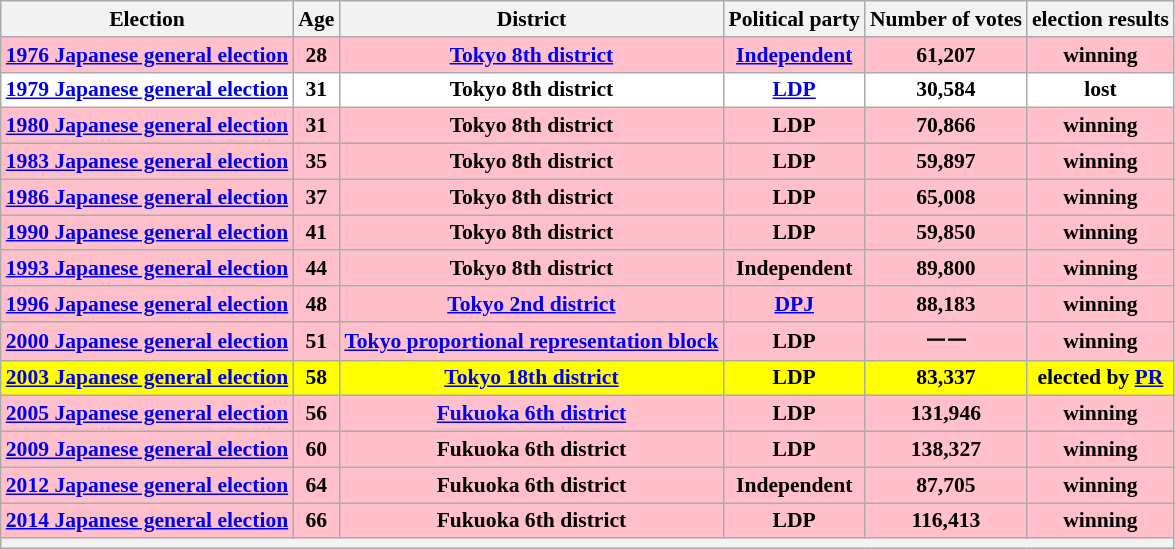<table class="wikitable" style="text-align:center; font-size:90%">
<tr>
<th>Election</th>
<th>Age</th>
<th>District</th>
<th>Political party</th>
<th>Number of votes</th>
<th>election results</th>
</tr>
<tr>
<td style="background:Pink;"><strong><a href='#'>1976 Japanese general election</a></strong></td>
<td style="background:Pink;"><strong>28</strong></td>
<td style="background:Pink;"><strong><a href='#'>Tokyo 8th district</a></strong></td>
<td style="background:Pink;"><strong><a href='#'>Independent</a></strong></td>
<td style="background:Pink;"><strong>61,207</strong></td>
<td style="background:Pink;"><strong>winning</strong></td>
</tr>
<tr>
<td style="background:white;"><strong><a href='#'>1979 Japanese general election</a></strong></td>
<td style="background:white;"><strong>31</strong></td>
<td style="background:white;"><strong>Tokyo 8th district</strong></td>
<td style="background:white;"><strong><a href='#'>LDP</a></strong></td>
<td style="background:white;"><strong>30,584</strong></td>
<td style="background:white;"><strong>lost</strong></td>
</tr>
<tr>
<td style="background:Pink;"><strong><a href='#'>1980 Japanese general election</a></strong></td>
<td style="background:Pink;"><strong>31</strong></td>
<td style="background:Pink;"><strong>Tokyo 8th district</strong></td>
<td style="background:Pink;"><strong>LDP</strong></td>
<td style="background:Pink;"><strong>70,866</strong></td>
<td style="background:Pink;"><strong>winning</strong></td>
</tr>
<tr>
<td style="background:Pink;"><strong><a href='#'>1983 Japanese general election</a></strong></td>
<td style="background:Pink;"><strong>35</strong></td>
<td style="background:Pink;"><strong>Tokyo 8th district</strong></td>
<td style="background:Pink;"><strong>LDP</strong></td>
<td style="background:Pink;"><strong>59,897</strong></td>
<td style="background:Pink;"><strong>winning</strong></td>
</tr>
<tr>
<td style="background:Pink;"><strong><a href='#'>1986 Japanese general election</a></strong></td>
<td style="background:Pink;"><strong>37</strong></td>
<td style="background:Pink;"><strong>Tokyo 8th district</strong></td>
<td style="background:Pink;"><strong>LDP</strong></td>
<td style="background:Pink;"><strong>65,008</strong></td>
<td style="background:Pink;"><strong>winning</strong></td>
</tr>
<tr>
<td style="background:Pink;"><strong><a href='#'>1990 Japanese general election</a></strong></td>
<td style="background:Pink;"><strong>41</strong></td>
<td style="background:Pink;"><strong>Tokyo 8th district</strong></td>
<td style="background:Pink;"><strong>LDP</strong></td>
<td style="background:Pink;"><strong>59,850</strong></td>
<td style="background:Pink;"><strong>winning</strong></td>
</tr>
<tr>
<td style="background:Pink;"><strong><a href='#'>1993 Japanese general election</a></strong></td>
<td style="background:Pink;"><strong>44</strong></td>
<td style="background:Pink;"><strong>Tokyo 8th district</strong></td>
<td style="background:Pink;"><strong>Independent</strong></td>
<td style="background:Pink;"><strong>89,800</strong></td>
<td style="background:Pink;"><strong>winning</strong></td>
</tr>
<tr>
<td style="background:Pink;"><strong><a href='#'>1996 Japanese general election</a></strong></td>
<td style="background:Pink;"><strong>48</strong></td>
<td style="background:Pink;"><strong><a href='#'>Tokyo 2nd district</a></strong></td>
<td style="background:Pink;"><strong><a href='#'>DPJ</a></strong></td>
<td style="background:Pink;"><strong>88,183</strong></td>
<td style="background:Pink;"><strong>winning</strong></td>
</tr>
<tr>
<td style="background:Pink;"><strong><a href='#'>2000 Japanese general election</a></strong></td>
<td style="background:Pink;"><strong>51</strong></td>
<td style="background:Pink;"><strong><a href='#'>Tokyo proportional representation block</a></strong></td>
<td style="background:Pink;"><strong>LDP</strong></td>
<td style="background:Pink;">ーー</td>
<td style="background:Pink;"><strong>winning</strong></td>
</tr>
<tr>
<td style="background:Yellow;"><strong><a href='#'>2003 Japanese general election</a></strong></td>
<td style="background:Yellow;"><strong>58</strong></td>
<td style="background:Yellow;"><strong><a href='#'>Tokyo 18th district</a></strong></td>
<td style="background:Yellow;"><strong>LDP</strong></td>
<td style="background:Yellow;"><strong>83,337</strong></td>
<td style="background:Yellow;"><strong>elected by <a href='#'>PR</a></strong></td>
</tr>
<tr>
<td style="background:Pink;"><strong><a href='#'>2005 Japanese general election</a></strong></td>
<td style="background:Pink;"><strong>56</strong></td>
<td style="background:Pink;"><strong><a href='#'>Fukuoka 6th district</a></strong></td>
<td style="background:Pink;"><strong>LDP</strong></td>
<td style="background:Pink;"><strong>131,946</strong></td>
<td style="background:Pink;"><strong>winning</strong></td>
</tr>
<tr>
<td style="background:Pink;"><strong><a href='#'>2009 Japanese general election</a></strong></td>
<td style="background:Pink;"><strong>60</strong></td>
<td style="background:Pink;"><strong>Fukuoka 6th district</strong></td>
<td style="background:Pink;"><strong>LDP</strong></td>
<td style="background:Pink;"><strong>138,327</strong></td>
<td style="background:Pink;"><strong>winning</strong></td>
</tr>
<tr>
<td style="background:Pink;"><strong><a href='#'>2012 Japanese general election</a></strong></td>
<td style="background:Pink;"><strong>64</strong></td>
<td style="background:Pink;"><strong>Fukuoka 6th district</strong></td>
<td style="background:Pink;"><strong>Independent</strong></td>
<td style="background:Pink;"><strong>87,705</strong></td>
<td style="background:Pink;"><strong>winning</strong></td>
</tr>
<tr>
<td style="background:Pink;"><strong><a href='#'>2014 Japanese general election</a></strong></td>
<td style="background:Pink;"><strong>66</strong></td>
<td style="background:Pink;"><strong>Fukuoka 6th district</strong></td>
<td style="background:Pink;"><strong>LDP</strong></td>
<td style="background:Pink;"><strong>116,413</strong></td>
<td style="background:Pink;"><strong>winning</strong></td>
</tr>
<tr>
<th colspan="6"></th>
</tr>
</table>
